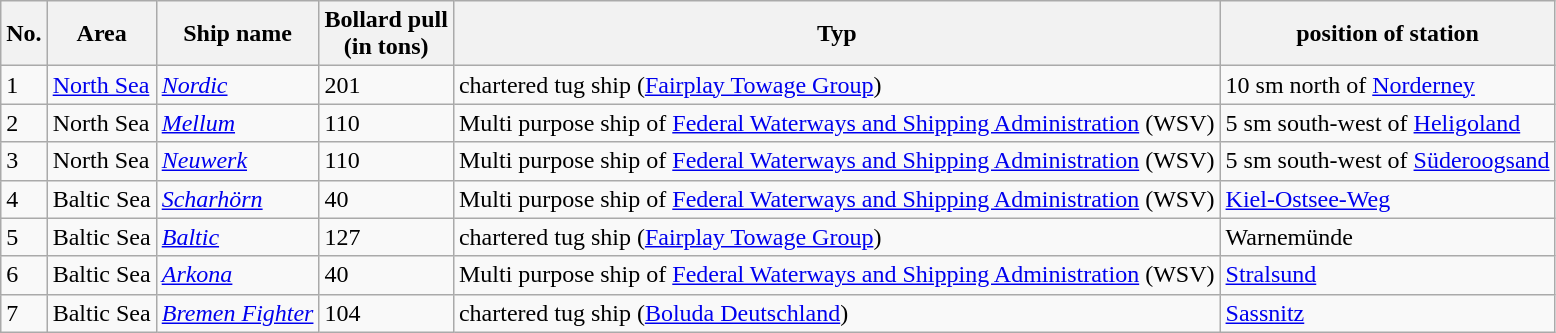<table class="wikitable sortable">
<tr>
<th>No.</th>
<th>Area</th>
<th>Ship name</th>
<th>Bollard pull<br>(in tons)</th>
<th>Typ</th>
<th>position of station</th>
</tr>
<tr>
<td>1</td>
<td><a href='#'>North Sea</a></td>
<td><em><a href='#'>Nordic</a></em></td>
<td>201</td>
<td>chartered tug ship (<a href='#'>Fairplay Towage Group</a>)</td>
<td>10 sm north of <a href='#'>Norderney</a></td>
</tr>
<tr>
<td>2</td>
<td>North Sea</td>
<td><em><a href='#'>Mellum</a></em></td>
<td>110</td>
<td>Multi purpose ship of <a href='#'>Federal Waterways and Shipping Administration</a> (WSV)</td>
<td>5 sm south-west of <a href='#'>Heligoland</a></td>
</tr>
<tr>
<td>3</td>
<td>North Sea</td>
<td><em><a href='#'>Neuwerk</a></em></td>
<td>110</td>
<td>Multi purpose ship of <a href='#'>Federal Waterways and Shipping Administration</a> (WSV)</td>
<td>5 sm south-west of <a href='#'>Süderoogsand</a></td>
</tr>
<tr>
<td>4</td>
<td>Baltic Sea</td>
<td><em><a href='#'>Scharhörn</a></em></td>
<td>40</td>
<td>Multi purpose ship of <a href='#'>Federal Waterways and Shipping Administration</a> (WSV)</td>
<td><a href='#'>Kiel-Ostsee-Weg</a></td>
</tr>
<tr>
<td>5</td>
<td>Baltic Sea</td>
<td><em><a href='#'>Baltic</a></em></td>
<td>127</td>
<td>chartered tug ship (<a href='#'>Fairplay Towage Group</a>)</td>
<td>Warnemünde</td>
</tr>
<tr>
<td>6</td>
<td>Baltic Sea</td>
<td><em><a href='#'>Arkona</a></em></td>
<td>40</td>
<td>Multi purpose ship of <a href='#'>Federal Waterways and Shipping Administration</a> (WSV)</td>
<td><a href='#'>Stralsund</a></td>
</tr>
<tr>
<td>7</td>
<td>Baltic Sea</td>
<td><em><a href='#'>Bremen Fighter</a></em></td>
<td>104</td>
<td>chartered tug ship (<a href='#'>Boluda Deutschland</a>)</td>
<td><a href='#'>Sassnitz</a></td>
</tr>
</table>
